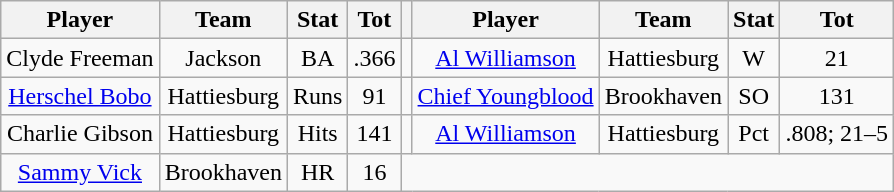<table class="wikitable" style="text-align:center">
<tr>
<th>Player</th>
<th>Team</th>
<th>Stat</th>
<th>Tot</th>
<th></th>
<th>Player</th>
<th>Team</th>
<th>Stat</th>
<th>Tot</th>
</tr>
<tr>
<td>Clyde Freeman</td>
<td>Jackson</td>
<td>BA</td>
<td>.366</td>
<td></td>
<td><a href='#'>Al Williamson</a></td>
<td>Hattiesburg</td>
<td>W</td>
<td>21</td>
</tr>
<tr>
<td><a href='#'>Herschel Bobo</a></td>
<td>Hattiesburg</td>
<td>Runs</td>
<td>91</td>
<td></td>
<td><a href='#'>Chief Youngblood</a></td>
<td>Brookhaven</td>
<td>SO</td>
<td>131</td>
</tr>
<tr>
<td>Charlie Gibson</td>
<td>Hattiesburg</td>
<td>Hits</td>
<td>141</td>
<td></td>
<td><a href='#'>Al Williamson</a></td>
<td>Hattiesburg</td>
<td>Pct</td>
<td>.808; 21–5</td>
</tr>
<tr>
<td><a href='#'>Sammy Vick</a></td>
<td>Brookhaven</td>
<td>HR</td>
<td>16</td>
</tr>
</table>
